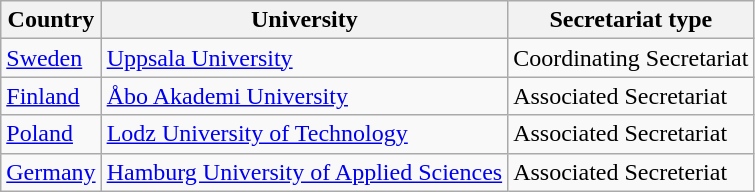<table class="wikitable">
<tr>
<th>Country</th>
<th>University</th>
<th>Secretariat type</th>
</tr>
<tr>
<td><a href='#'>Sweden</a></td>
<td><a href='#'>Uppsala University</a></td>
<td>Coordinating Secretariat</td>
</tr>
<tr>
<td><a href='#'>Finland</a></td>
<td><a href='#'>Åbo Akademi University</a></td>
<td>Associated Secretariat</td>
</tr>
<tr>
<td><a href='#'>Poland</a></td>
<td><a href='#'>Lodz University of Technology</a></td>
<td>Associated Secretariat</td>
</tr>
<tr>
<td><a href='#'>Germany</a></td>
<td><a href='#'>Hamburg University of Applied Sciences</a></td>
<td>Associated Secreteriat</td>
</tr>
</table>
